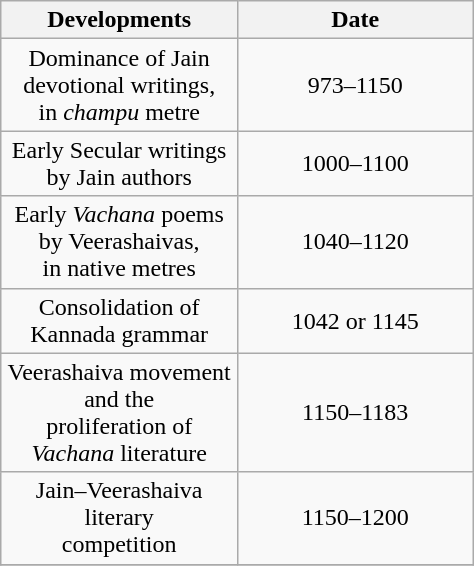<table class="wikitable" style="text-align:center; float:right;clear:right; margin:0 0 0.5em 1em;">
<tr>
<th style="width:150px;">Developments</th>
<th style="width:150px;">Date</th>
</tr>
<tr>
<td>Dominance of Jain devotional writings,<br> in <em>champu</em> metre</td>
<td>973–1150</td>
</tr>
<tr>
<td>Early Secular writings by Jain authors</td>
<td>1000–1100</td>
</tr>
<tr>
<td>Early <em>Vachana</em> poems by Veerashaivas,<br> in native metres</td>
<td>1040–1120</td>
</tr>
<tr>
<td>Consolidation of Kannada grammar</td>
<td>1042 or 1145</td>
</tr>
<tr>
<td>Veerashaiva movement and the<br> proliferation of <em>Vachana</em> literature</td>
<td>1150–1183</td>
</tr>
<tr>
<td>Jain–Veerashaiva literary<br> competition</td>
<td>1150–1200</td>
</tr>
<tr>
</tr>
</table>
